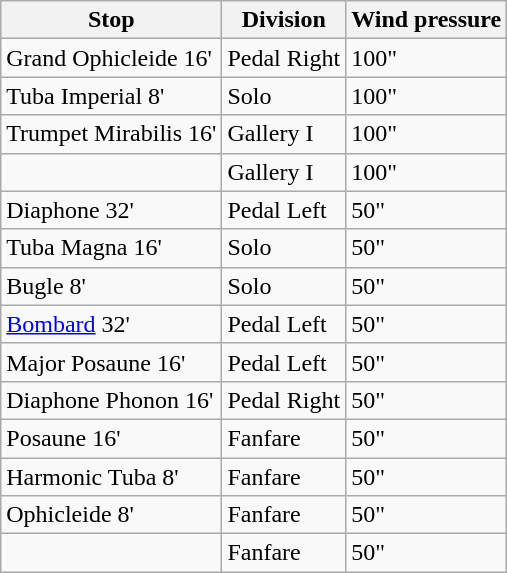<table class="wikitable">
<tr>
<th>Stop</th>
<th>Division</th>
<th>Wind pressure</th>
</tr>
<tr>
<td>Grand Ophicleide 16'</td>
<td>Pedal Right</td>
<td>100"</td>
</tr>
<tr>
<td>Tuba Imperial 8'</td>
<td>Solo</td>
<td>100"</td>
</tr>
<tr>
<td>Trumpet Mirabilis 16'</td>
<td>Gallery I</td>
<td>100"</td>
</tr>
<tr>
<td></td>
<td>Gallery I</td>
<td>100"</td>
</tr>
<tr>
<td>Diaphone 32'</td>
<td>Pedal Left</td>
<td>50"</td>
</tr>
<tr>
<td>Tuba Magna 16'</td>
<td>Solo</td>
<td>50"</td>
</tr>
<tr>
<td>Bugle 8'</td>
<td>Solo</td>
<td>50"</td>
</tr>
<tr>
<td><a href='#'>Bombard</a> 32'</td>
<td>Pedal Left</td>
<td>50"</td>
</tr>
<tr>
<td>Major Posaune 16'</td>
<td>Pedal Left</td>
<td>50"</td>
</tr>
<tr>
<td>Diaphone Phonon 16'</td>
<td>Pedal Right</td>
<td>50"</td>
</tr>
<tr>
<td>Posaune 16'</td>
<td>Fanfare</td>
<td>50"</td>
</tr>
<tr>
<td>Harmonic Tuba 8'</td>
<td>Fanfare</td>
<td>50"</td>
</tr>
<tr>
<td>Ophicleide 8'</td>
<td>Fanfare</td>
<td>50"</td>
</tr>
<tr>
<td></td>
<td>Fanfare</td>
<td>50"</td>
</tr>
</table>
